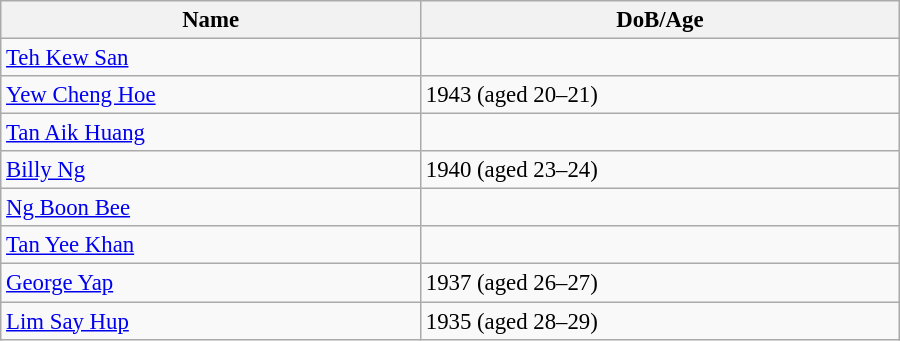<table class="wikitable" style="width:600px; font-size:95%;">
<tr>
<th align="left">Name</th>
<th align="left">DoB/Age</th>
</tr>
<tr>
<td align="left"><a href='#'>Teh Kew San</a></td>
<td align="left"></td>
</tr>
<tr>
<td align="left"><a href='#'>Yew Cheng Hoe</a></td>
<td align="left">1943 (aged 20–21)</td>
</tr>
<tr>
<td align="left"><a href='#'>Tan Aik Huang</a></td>
<td align="left"></td>
</tr>
<tr>
<td align="left"><a href='#'>Billy Ng</a></td>
<td align="left">1940 (aged 23–24)</td>
</tr>
<tr>
<td align="left"><a href='#'>Ng Boon Bee</a></td>
<td align="left"></td>
</tr>
<tr>
<td align="left"><a href='#'>Tan Yee Khan</a></td>
<td align="left"></td>
</tr>
<tr>
<td align="left"><a href='#'>George Yap</a></td>
<td align="left">1937 (aged 26–27)</td>
</tr>
<tr>
<td align="left"><a href='#'>Lim Say Hup</a></td>
<td align="left">1935 (aged 28–29)</td>
</tr>
</table>
